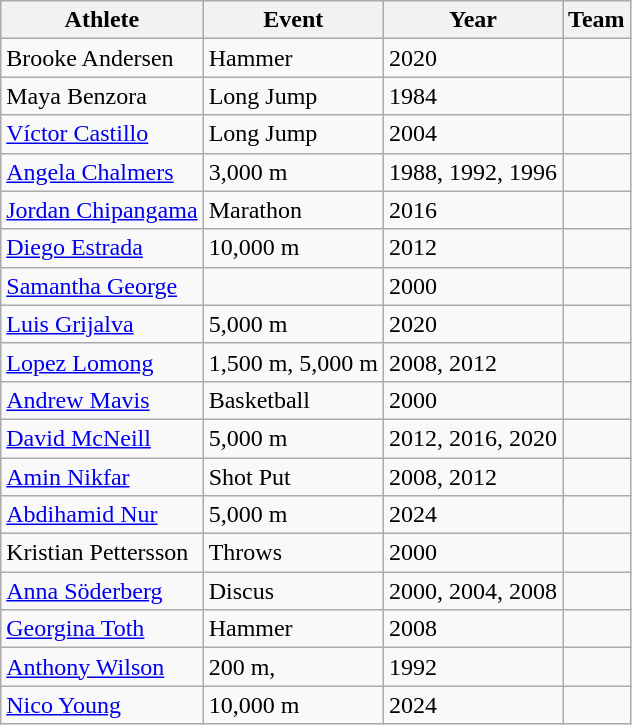<table class="wikitable">
<tr>
<th>Athlete</th>
<th>Event</th>
<th>Year</th>
<th>Team</th>
</tr>
<tr>
<td>Brooke Andersen</td>
<td>Hammer</td>
<td>2020</td>
<td></td>
</tr>
<tr>
<td>Maya Benzora</td>
<td>Long Jump</td>
<td>1984</td>
<td></td>
</tr>
<tr>
<td><a href='#'>Víctor Castillo</a></td>
<td>Long Jump</td>
<td>2004</td>
<td></td>
</tr>
<tr>
<td><a href='#'>Angela Chalmers</a></td>
<td>3,000 m</td>
<td>1988, 1992, 1996</td>
<td></td>
</tr>
<tr>
<td><a href='#'>Jordan Chipangama</a></td>
<td>Marathon</td>
<td>2016</td>
<td></td>
</tr>
<tr>
<td><a href='#'>Diego Estrada</a></td>
<td>10,000 m</td>
<td>2012</td>
<td></td>
</tr>
<tr>
<td><a href='#'>Samantha George</a></td>
<td></td>
<td>2000</td>
<td></td>
</tr>
<tr>
<td><a href='#'>Luis Grijalva</a></td>
<td>5,000 m</td>
<td>2020</td>
<td></td>
</tr>
<tr>
<td><a href='#'>Lopez Lomong</a></td>
<td>1,500 m, 5,000 m</td>
<td>2008, 2012</td>
<td></td>
</tr>
<tr>
<td><a href='#'>Andrew Mavis</a></td>
<td>Basketball</td>
<td>2000</td>
<td></td>
</tr>
<tr>
<td><a href='#'>David McNeill</a></td>
<td>5,000 m</td>
<td>2012, 2016, 2020</td>
<td></td>
</tr>
<tr>
<td><a href='#'>Amin Nikfar</a></td>
<td>Shot Put</td>
<td>2008, 2012</td>
<td></td>
</tr>
<tr>
<td><a href='#'>Abdihamid Nur</a></td>
<td>5,000 m</td>
<td>2024</td>
<td></td>
</tr>
<tr>
<td>Kristian Pettersson</td>
<td>Throws</td>
<td>2000</td>
<td></td>
</tr>
<tr>
<td><a href='#'>Anna Söderberg</a></td>
<td>Discus</td>
<td>2000, 2004, 2008</td>
<td></td>
</tr>
<tr>
<td><a href='#'>Georgina Toth</a></td>
<td>Hammer</td>
<td>2008</td>
<td></td>
</tr>
<tr>
<td><a href='#'>Anthony Wilson</a></td>
<td>200 m, </td>
<td>1992</td>
<td></td>
</tr>
<tr>
<td><a href='#'>Nico Young</a></td>
<td>10,000 m</td>
<td>2024</td>
<td></td>
</tr>
</table>
